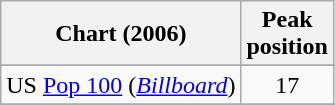<table class="wikitable sortable">
<tr>
<th align="left">Chart (2006)</th>
<th align="left">Peak<br>position</th>
</tr>
<tr>
</tr>
<tr>
</tr>
<tr>
<td>US <a href='#'>Pop 100</a> (<em><a href='#'>Billboard</a></em>)</td>
<td align="center">17</td>
</tr>
<tr>
</tr>
<tr>
</tr>
<tr>
</tr>
</table>
